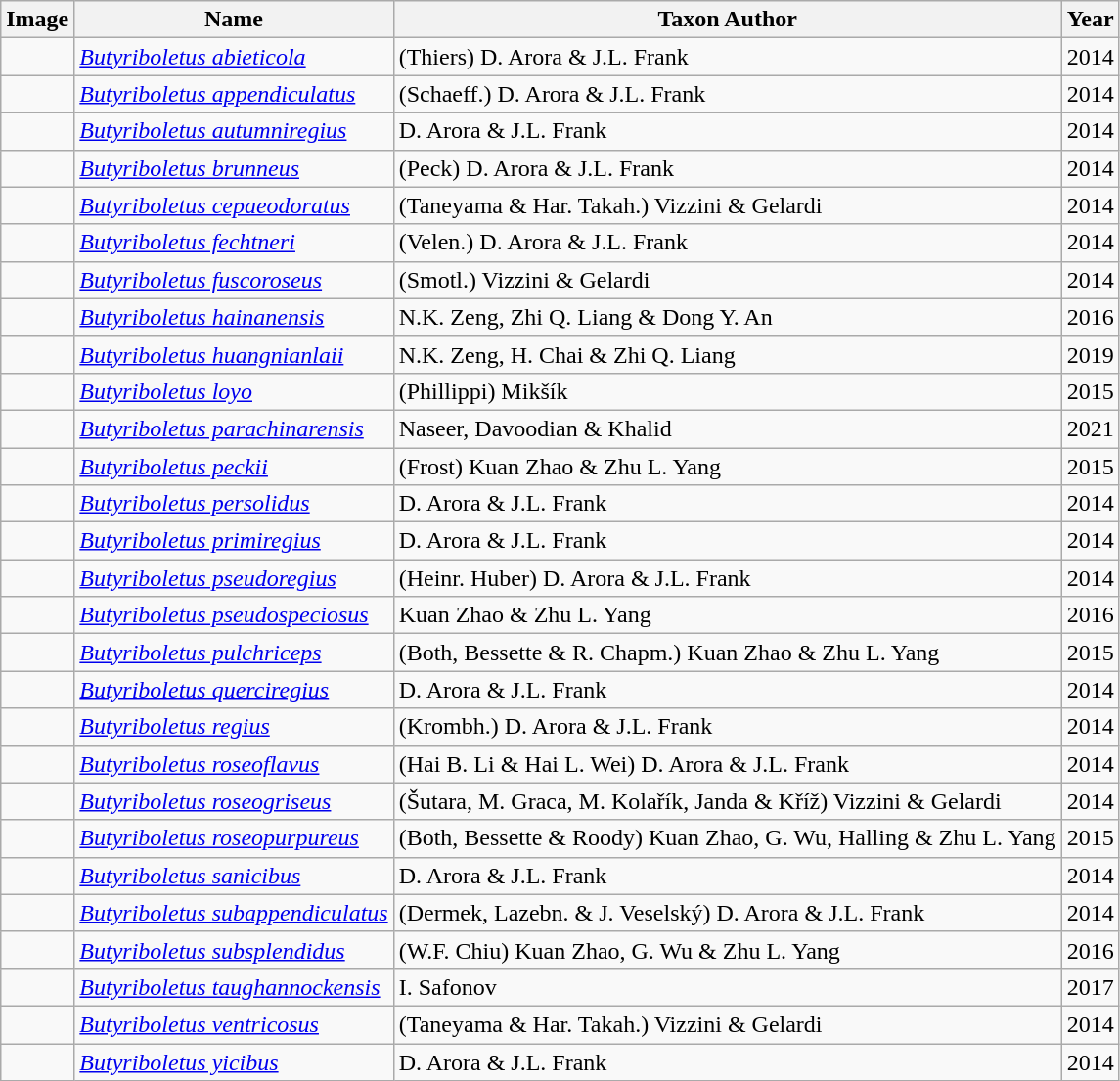<table class="wikitable sortable">
<tr>
<th>Image</th>
<th>Name</th>
<th>Taxon Author</th>
<th>Year</th>
</tr>
<tr>
<td></td>
<td><em><a href='#'>Butyriboletus abieticola</a></em></td>
<td>(Thiers) D. Arora & J.L. Frank</td>
<td>2014</td>
</tr>
<tr>
<td></td>
<td><em><a href='#'>Butyriboletus appendiculatus</a></em></td>
<td>(Schaeff.) D. Arora & J.L. Frank</td>
<td>2014</td>
</tr>
<tr>
<td></td>
<td><em><a href='#'>Butyriboletus autumniregius</a></em></td>
<td>D. Arora & J.L. Frank</td>
<td>2014</td>
</tr>
<tr>
<td></td>
<td><em><a href='#'>Butyriboletus brunneus</a></em></td>
<td>(Peck) D. Arora & J.L. Frank</td>
<td>2014</td>
</tr>
<tr>
<td></td>
<td><em><a href='#'>Butyriboletus cepaeodoratus</a></em></td>
<td>(Taneyama & Har. Takah.) Vizzini & Gelardi</td>
<td>2014</td>
</tr>
<tr>
<td></td>
<td><em><a href='#'>Butyriboletus fechtneri</a></em></td>
<td>(Velen.) D. Arora & J.L. Frank</td>
<td>2014</td>
</tr>
<tr>
<td></td>
<td><em><a href='#'>Butyriboletus fuscoroseus</a></em></td>
<td>(Smotl.) Vizzini & Gelardi</td>
<td>2014</td>
</tr>
<tr>
<td></td>
<td><em><a href='#'>Butyriboletus hainanensis</a></em></td>
<td>N.K. Zeng, Zhi Q. Liang & Dong Y. An</td>
<td>2016</td>
</tr>
<tr>
<td></td>
<td><em><a href='#'>Butyriboletus huangnianlaii</a></em></td>
<td>N.K. Zeng, H. Chai & Zhi Q. Liang</td>
<td>2019</td>
</tr>
<tr>
<td></td>
<td><em><a href='#'>Butyriboletus loyo</a></em></td>
<td>(Phillippi) Mikšík</td>
<td>2015</td>
</tr>
<tr>
<td></td>
<td><em><a href='#'>Butyriboletus parachinarensis</a></em></td>
<td>Naseer, Davoodian & Khalid</td>
<td>2021</td>
</tr>
<tr>
<td></td>
<td><em><a href='#'>Butyriboletus peckii</a></em></td>
<td>(Frost) Kuan Zhao & Zhu L. Yang</td>
<td>2015</td>
</tr>
<tr>
<td></td>
<td><em><a href='#'>Butyriboletus persolidus</a></em></td>
<td>D. Arora & J.L. Frank</td>
<td>2014</td>
</tr>
<tr>
<td></td>
<td><em><a href='#'>Butyriboletus primiregius</a></em></td>
<td>D. Arora & J.L. Frank</td>
<td>2014</td>
</tr>
<tr>
<td></td>
<td><em><a href='#'>Butyriboletus pseudoregius</a></em></td>
<td>(Heinr. Huber) D. Arora & J.L. Frank</td>
<td>2014</td>
</tr>
<tr>
<td></td>
<td><em><a href='#'>Butyriboletus pseudospeciosus</a></em></td>
<td>Kuan Zhao & Zhu L. Yang</td>
<td>2016</td>
</tr>
<tr>
<td></td>
<td><em><a href='#'>Butyriboletus pulchriceps</a></em></td>
<td>(Both, Bessette & R. Chapm.) Kuan Zhao & Zhu L. Yang</td>
<td>2015</td>
</tr>
<tr>
<td></td>
<td><em><a href='#'>Butyriboletus querciregius</a></em></td>
<td>D. Arora & J.L. Frank</td>
<td>2014</td>
</tr>
<tr>
<td></td>
<td><em><a href='#'>Butyriboletus regius</a></em></td>
<td>(Krombh.) D. Arora & J.L. Frank</td>
<td>2014</td>
</tr>
<tr>
<td></td>
<td><em><a href='#'>Butyriboletus roseoflavus</a></em></td>
<td>(Hai B. Li & Hai L. Wei) D. Arora & J.L. Frank</td>
<td>2014</td>
</tr>
<tr>
<td></td>
<td><em><a href='#'>Butyriboletus roseogriseus</a></em></td>
<td>(Šutara, M. Graca, M. Kolařík, Janda & Kříž) Vizzini & Gelardi</td>
<td>2014</td>
</tr>
<tr>
<td></td>
<td><em><a href='#'>Butyriboletus roseopurpureus</a></em></td>
<td>(Both, Bessette & Roody) Kuan Zhao, G. Wu, Halling & Zhu L. Yang</td>
<td>2015</td>
</tr>
<tr>
<td></td>
<td><em><a href='#'>Butyriboletus sanicibus</a></em></td>
<td>D. Arora & J.L. Frank</td>
<td>2014</td>
</tr>
<tr>
<td></td>
<td><em><a href='#'>Butyriboletus subappendiculatus</a></em></td>
<td>(Dermek, Lazebn. & J. Veselský) D. Arora & J.L. Frank</td>
<td>2014</td>
</tr>
<tr>
<td></td>
<td><em><a href='#'>Butyriboletus subsplendidus</a></em></td>
<td>(W.F. Chiu) Kuan Zhao, G. Wu & Zhu L. Yang</td>
<td>2016</td>
</tr>
<tr>
<td></td>
<td><em><a href='#'>Butyriboletus taughannockensis</a></em></td>
<td>I. Safonov</td>
<td>2017</td>
</tr>
<tr>
<td></td>
<td><em><a href='#'>Butyriboletus ventricosus</a></em></td>
<td>(Taneyama & Har. Takah.) Vizzini & Gelardi</td>
<td>2014</td>
</tr>
<tr>
<td></td>
<td><em><a href='#'>Butyriboletus yicibus</a></em></td>
<td>D. Arora & J.L. Frank</td>
<td>2014</td>
</tr>
</table>
